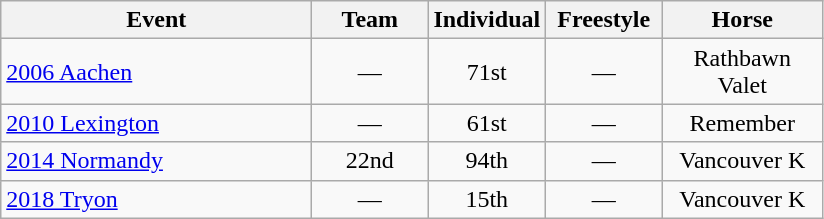<table class="wikitable" style="text-align: center;">
<tr>
<th style="width:200px;">Event</th>
<th style="width:70px;">Team</th>
<th style="width:70px;">Individual</th>
<th style="width:70px;">Freestyle</th>
<th style="width:100px;">Horse</th>
</tr>
<tr>
<td align=left> <a href='#'>2006 Aachen</a></td>
<td>—</td>
<td>71st</td>
<td>—</td>
<td>Rathbawn Valet</td>
</tr>
<tr>
<td align=left> <a href='#'>2010 Lexington</a></td>
<td>—</td>
<td>61st</td>
<td>—</td>
<td>Remember</td>
</tr>
<tr>
<td align=left> <a href='#'>2014 Normandy</a></td>
<td>22nd</td>
<td>94th</td>
<td>—</td>
<td>Vancouver K</td>
</tr>
<tr>
<td align=left> <a href='#'>2018 Tryon</a></td>
<td>—</td>
<td>15th</td>
<td>—</td>
<td>Vancouver K</td>
</tr>
</table>
